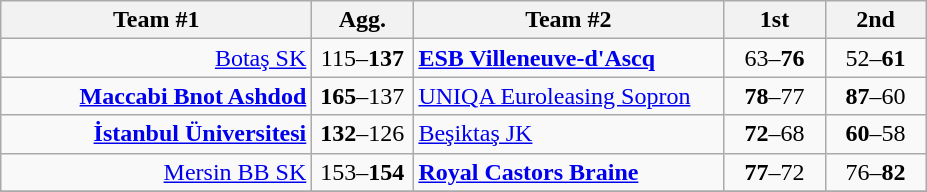<table class=wikitable style="text-align:center">
<tr>
<th width=200>Team #1</th>
<th width=60>Agg.</th>
<th width=200>Team #2</th>
<th width=60>1st</th>
<th width=60>2nd</th>
</tr>
<tr>
<td align=right><a href='#'>Botaş SK</a> </td>
<td>115–<strong>137</strong></td>
<td align=left> <strong><a href='#'>ESB Villeneuve-d'Ascq</a></strong></td>
<td align=center>63–<strong>76</strong></td>
<td align=center>52–<strong>61</strong></td>
</tr>
<tr>
<td align=right><strong><a href='#'>Maccabi Bnot Ashdod</a></strong> </td>
<td><strong>165</strong>–137</td>
<td align=left> <a href='#'>UNIQA Euroleasing Sopron</a></td>
<td align=center><strong>78</strong>–77</td>
<td align=center><strong>87</strong>–60</td>
</tr>
<tr>
<td align=right><strong><a href='#'>İstanbul Üniversitesi</a></strong> </td>
<td><strong>132</strong>–126</td>
<td align=left> <a href='#'>Beşiktaş JK</a></td>
<td align=center><strong>72</strong>–68</td>
<td align=center><strong>60</strong>–58</td>
</tr>
<tr>
<td align=right><a href='#'>Mersin BB SK</a> </td>
<td>153–<strong>154</strong></td>
<td align=left> <strong><a href='#'>Royal Castors Braine</a></strong></td>
<td align=center><strong>77</strong>–72</td>
<td align=center>76–<strong>82</strong></td>
</tr>
<tr>
</tr>
</table>
